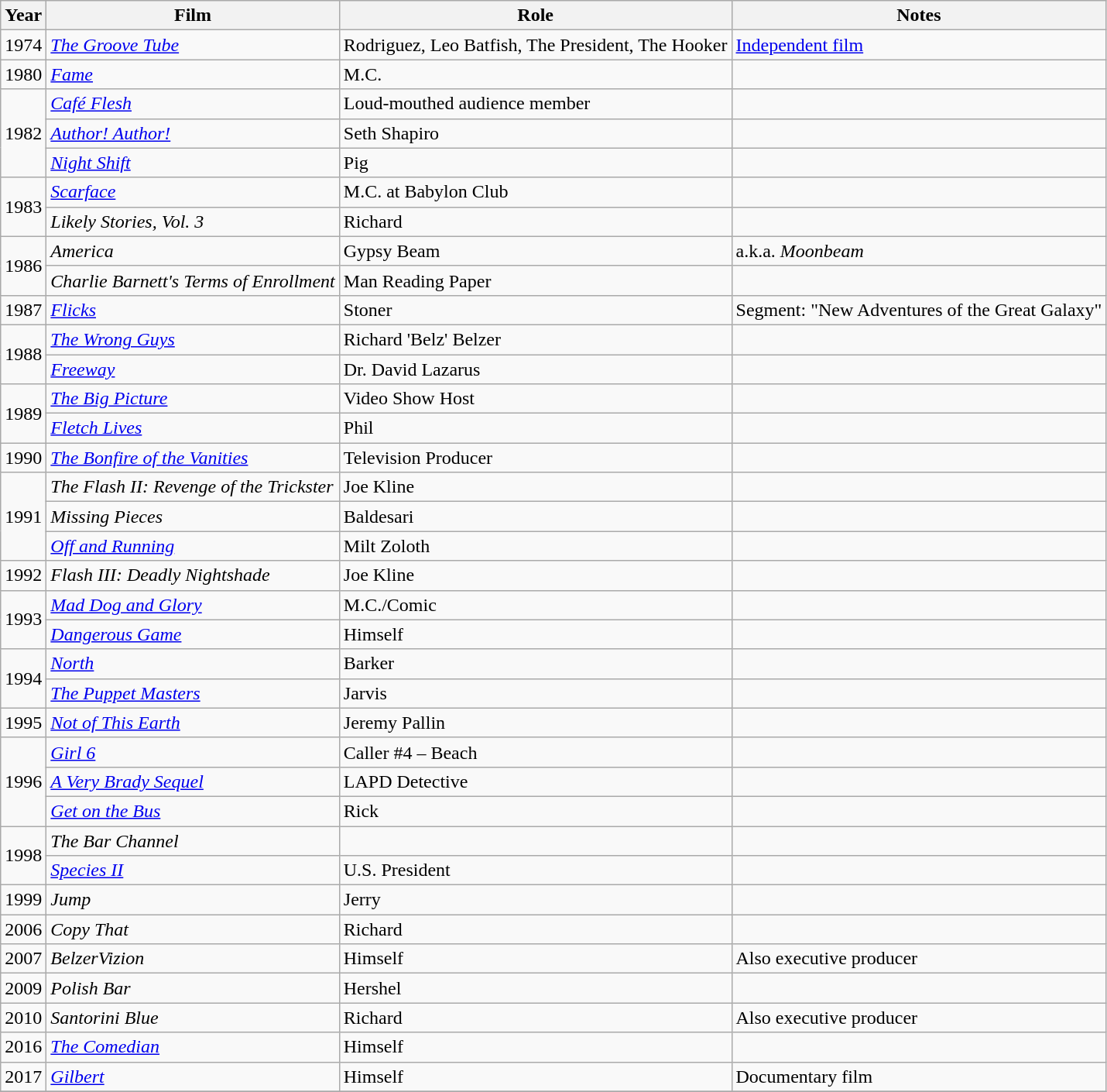<table class="wikitable">
<tr>
<th>Year</th>
<th>Film</th>
<th>Role</th>
<th>Notes</th>
</tr>
<tr>
<td>1974</td>
<td><em><a href='#'>The Groove Tube</a></em></td>
<td>Rodriguez, Leo Batfish, The President, The Hooker</td>
<td><a href='#'>Independent film</a></td>
</tr>
<tr>
<td>1980</td>
<td><em><a href='#'>Fame</a></em></td>
<td>M.C.</td>
<td></td>
</tr>
<tr>
<td rowspan="3">1982</td>
<td><em><a href='#'>Café Flesh</a></em></td>
<td>Loud-mouthed audience member</td>
<td></td>
</tr>
<tr>
<td><em><a href='#'>Author! Author!</a></em></td>
<td>Seth Shapiro</td>
<td></td>
</tr>
<tr>
<td><em><a href='#'>Night Shift</a></em></td>
<td>Pig</td>
<td></td>
</tr>
<tr>
<td rowspan="2">1983</td>
<td><em><a href='#'>Scarface</a></em></td>
<td>M.C. at Babylon Club</td>
<td></td>
</tr>
<tr>
<td><em>Likely Stories, Vol. 3</em></td>
<td>Richard</td>
<td></td>
</tr>
<tr>
<td rowspan="2">1986</td>
<td><em>America</em></td>
<td>Gypsy Beam</td>
<td>a.k.a. <em>Moonbeam</em></td>
</tr>
<tr>
<td><em>Charlie Barnett's Terms of Enrollment</em></td>
<td>Man Reading Paper</td>
<td></td>
</tr>
<tr>
<td>1987</td>
<td><em><a href='#'>Flicks</a></em></td>
<td>Stoner</td>
<td>Segment: "New Adventures of the Great Galaxy"</td>
</tr>
<tr>
<td rowspan="2">1988</td>
<td><em><a href='#'>The Wrong Guys</a></em></td>
<td>Richard 'Belz' Belzer</td>
<td></td>
</tr>
<tr>
<td><em><a href='#'>Freeway</a></em></td>
<td>Dr. David Lazarus</td>
<td></td>
</tr>
<tr>
<td rowspan="2">1989</td>
<td><em><a href='#'>The Big Picture</a></em></td>
<td>Video Show Host</td>
<td></td>
</tr>
<tr>
<td><em><a href='#'>Fletch Lives</a></em></td>
<td>Phil</td>
<td></td>
</tr>
<tr>
<td>1990</td>
<td><em><a href='#'>The Bonfire of the Vanities</a></em></td>
<td>Television Producer</td>
<td></td>
</tr>
<tr>
<td rowspan="3">1991</td>
<td><em>The Flash II: Revenge of the Trickster</em></td>
<td>Joe Kline</td>
<td></td>
</tr>
<tr>
<td><em>Missing Pieces</em></td>
<td>Baldesari</td>
<td></td>
</tr>
<tr>
<td><em><a href='#'>Off and Running</a></em></td>
<td>Milt Zoloth</td>
<td></td>
</tr>
<tr>
<td>1992</td>
<td><em>Flash III: Deadly Nightshade</em></td>
<td>Joe Kline</td>
<td></td>
</tr>
<tr>
<td rowspan="2">1993</td>
<td><em><a href='#'>Mad Dog and Glory</a></em></td>
<td>M.C./Comic</td>
<td></td>
</tr>
<tr>
<td><em><a href='#'>Dangerous Game</a></em></td>
<td>Himself</td>
<td></td>
</tr>
<tr>
<td rowspan="2">1994</td>
<td><em><a href='#'>North</a></em></td>
<td>Barker</td>
<td></td>
</tr>
<tr>
<td><em><a href='#'>The Puppet Masters</a></em></td>
<td>Jarvis</td>
<td></td>
</tr>
<tr>
<td>1995</td>
<td><em><a href='#'>Not of This Earth</a></em></td>
<td>Jeremy Pallin</td>
<td></td>
</tr>
<tr>
<td rowspan="3">1996</td>
<td><em><a href='#'>Girl 6</a></em></td>
<td>Caller #4 – Beach</td>
<td></td>
</tr>
<tr>
<td><em><a href='#'>A Very Brady Sequel</a></em></td>
<td>LAPD Detective</td>
<td></td>
</tr>
<tr>
<td><em><a href='#'>Get on the Bus</a></em></td>
<td>Rick</td>
<td></td>
</tr>
<tr>
<td rowspan="2">1998</td>
<td><em>The Bar Channel</em></td>
<td></td>
<td></td>
</tr>
<tr>
<td><em><a href='#'>Species II</a></em></td>
<td>U.S. President</td>
<td></td>
</tr>
<tr>
<td>1999</td>
<td><em>Jump</em></td>
<td>Jerry</td>
<td></td>
</tr>
<tr>
<td>2006</td>
<td><em>Copy That</em></td>
<td>Richard</td>
<td></td>
</tr>
<tr>
<td>2007</td>
<td><em>BelzerVizion</em></td>
<td>Himself</td>
<td>Also executive producer</td>
</tr>
<tr>
<td>2009</td>
<td><em>Polish Bar</em></td>
<td>Hershel</td>
<td></td>
</tr>
<tr>
<td>2010</td>
<td><em>Santorini Blue</em></td>
<td>Richard</td>
<td>Also executive producer</td>
</tr>
<tr>
<td>2016</td>
<td><em><a href='#'>The Comedian</a></em></td>
<td>Himself</td>
<td></td>
</tr>
<tr>
<td>2017</td>
<td><em><a href='#'>Gilbert</a></em></td>
<td>Himself</td>
<td>Documentary film</td>
</tr>
<tr>
</tr>
</table>
